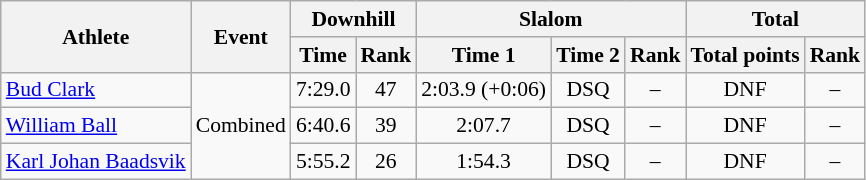<table class="wikitable" style="font-size:90%">
<tr>
<th rowspan="2">Athlete</th>
<th rowspan="2">Event</th>
<th colspan="2">Downhill</th>
<th colspan="3">Slalom</th>
<th colspan="2">Total</th>
</tr>
<tr>
<th>Time</th>
<th>Rank</th>
<th>Time 1</th>
<th>Time 2</th>
<th>Rank</th>
<th>Total points</th>
<th>Rank</th>
</tr>
<tr>
<td><a href='#'>Bud Clark</a></td>
<td rowspan="3">Combined</td>
<td align="center">7:29.0</td>
<td align="center">47</td>
<td align="center">2:03.9 (+0:06)</td>
<td align="center">DSQ</td>
<td align="center">–</td>
<td align="center">DNF</td>
<td align="center">–</td>
</tr>
<tr>
<td><a href='#'>William Ball</a></td>
<td align="center">6:40.6</td>
<td align="center">39</td>
<td align="center">2:07.7</td>
<td align="center">DSQ</td>
<td align="center">–</td>
<td align="center">DNF</td>
<td align="center">–</td>
</tr>
<tr>
<td><a href='#'>Karl Johan Baadsvik</a></td>
<td align="center">5:55.2</td>
<td align="center">26</td>
<td align="center">1:54.3</td>
<td align="center">DSQ</td>
<td align="center">–</td>
<td align="center">DNF</td>
<td align="center">–</td>
</tr>
</table>
